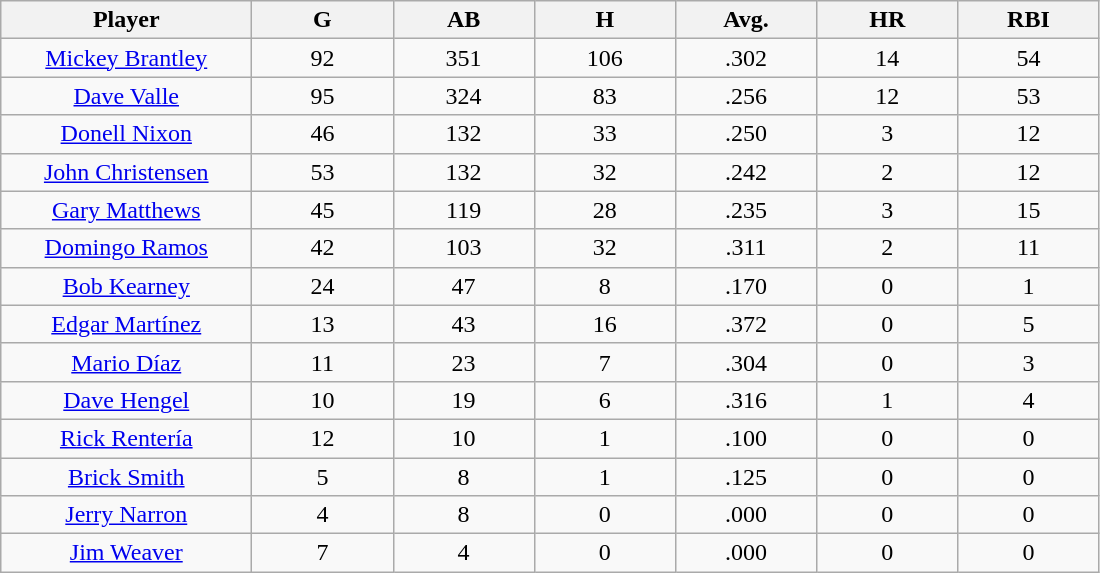<table class="wikitable sortable">
<tr>
<th bgcolor="#DDDDFF" width="16%">Player</th>
<th bgcolor="#DDDDFF" width="9%">G</th>
<th bgcolor="#DDDDFF" width="9%">AB</th>
<th bgcolor="#DDDDFF" width="9%">H</th>
<th bgcolor="#DDDDFF" width="9%">Avg.</th>
<th bgcolor="#DDDDFF" width="9%">HR</th>
<th bgcolor="#DDDDFF" width="9%">RBI</th>
</tr>
<tr align="center">
<td><a href='#'>Mickey Brantley</a></td>
<td>92</td>
<td>351</td>
<td>106</td>
<td>.302</td>
<td>14</td>
<td>54</td>
</tr>
<tr align=center>
<td><a href='#'>Dave Valle</a></td>
<td>95</td>
<td>324</td>
<td>83</td>
<td>.256</td>
<td>12</td>
<td>53</td>
</tr>
<tr align=center>
<td><a href='#'>Donell Nixon</a></td>
<td>46</td>
<td>132</td>
<td>33</td>
<td>.250</td>
<td>3</td>
<td>12</td>
</tr>
<tr align=center>
<td><a href='#'>John Christensen</a></td>
<td>53</td>
<td>132</td>
<td>32</td>
<td>.242</td>
<td>2</td>
<td>12</td>
</tr>
<tr align="center">
<td><a href='#'>Gary Matthews</a></td>
<td>45</td>
<td>119</td>
<td>28</td>
<td>.235</td>
<td>3</td>
<td>15</td>
</tr>
<tr align=center>
<td><a href='#'>Domingo Ramos</a></td>
<td>42</td>
<td>103</td>
<td>32</td>
<td>.311</td>
<td>2</td>
<td>11</td>
</tr>
<tr align=center>
<td><a href='#'>Bob Kearney</a></td>
<td>24</td>
<td>47</td>
<td>8</td>
<td>.170</td>
<td>0</td>
<td>1</td>
</tr>
<tr align=center>
<td><a href='#'>Edgar Martínez</a></td>
<td>13</td>
<td>43</td>
<td>16</td>
<td>.372</td>
<td>0</td>
<td>5</td>
</tr>
<tr align=center>
<td><a href='#'>Mario Díaz</a></td>
<td>11</td>
<td>23</td>
<td>7</td>
<td>.304</td>
<td>0</td>
<td>3</td>
</tr>
<tr align=center>
<td><a href='#'>Dave Hengel</a></td>
<td>10</td>
<td>19</td>
<td>6</td>
<td>.316</td>
<td>1</td>
<td>4</td>
</tr>
<tr align=center>
<td><a href='#'>Rick Rentería</a></td>
<td>12</td>
<td>10</td>
<td>1</td>
<td>.100</td>
<td>0</td>
<td>0</td>
</tr>
<tr align="center">
<td><a href='#'>Brick Smith</a></td>
<td>5</td>
<td>8</td>
<td>1</td>
<td>.125</td>
<td>0</td>
<td>0</td>
</tr>
<tr align=center>
<td><a href='#'>Jerry Narron</a></td>
<td>4</td>
<td>8</td>
<td>0</td>
<td>.000</td>
<td>0</td>
<td>0</td>
</tr>
<tr align=center>
<td><a href='#'>Jim Weaver</a></td>
<td>7</td>
<td>4</td>
<td>0</td>
<td>.000</td>
<td>0</td>
<td>0</td>
</tr>
</table>
